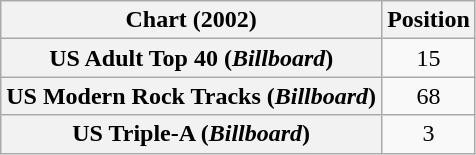<table class="wikitable sortable plainrowheaders" style="text-align:center">
<tr>
<th scope="col">Chart (2002)</th>
<th scope="col">Position</th>
</tr>
<tr>
<th scope="row">US Adult Top 40 (<em>Billboard</em>)</th>
<td>15</td>
</tr>
<tr>
<th scope="row">US Modern Rock Tracks (<em>Billboard</em>)</th>
<td>68</td>
</tr>
<tr>
<th scope="row">US Triple-A (<em>Billboard</em>)</th>
<td>3</td>
</tr>
</table>
